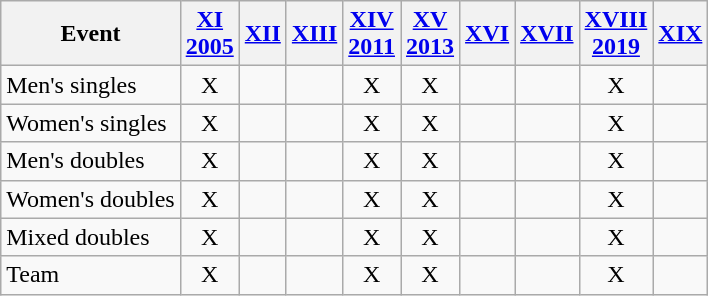<table class="wikitable" style="text-align:center">
<tr>
<th>Event</th>
<th><a href='#'>XI<br> 2005</a></th>
<th><a href='#'>XII</a></th>
<th><a href='#'>XIII</a></th>
<th><a href='#'>XIV <br> 2011</a></th>
<th><a href='#'>XV<br>2013</a></th>
<th><a href='#'>XVI</a></th>
<th><a href='#'>XVII</a></th>
<th><a href='#'>XVIII <br> 2019</a></th>
<th><a href='#'>XIX</a></th>
</tr>
<tr>
<td align=left>Men's singles</td>
<td>X</td>
<td></td>
<td></td>
<td>X</td>
<td>X</td>
<td></td>
<td></td>
<td>X</td>
<td></td>
</tr>
<tr>
<td align=left>Women's singles</td>
<td>X</td>
<td></td>
<td></td>
<td>X</td>
<td>X</td>
<td></td>
<td></td>
<td>X</td>
<td></td>
</tr>
<tr>
<td align=left>Men's doubles</td>
<td>X</td>
<td></td>
<td></td>
<td>X</td>
<td>X</td>
<td></td>
<td></td>
<td>X</td>
<td></td>
</tr>
<tr>
<td align=left>Women's doubles</td>
<td>X</td>
<td></td>
<td></td>
<td>X</td>
<td>X</td>
<td></td>
<td></td>
<td>X</td>
<td></td>
</tr>
<tr>
<td align=left>Mixed doubles</td>
<td>X</td>
<td></td>
<td></td>
<td>X</td>
<td>X</td>
<td></td>
<td></td>
<td>X</td>
<td></td>
</tr>
<tr>
<td align=left>Team</td>
<td>X</td>
<td></td>
<td></td>
<td>X</td>
<td>X</td>
<td></td>
<td></td>
<td>X</td>
<td></td>
</tr>
</table>
